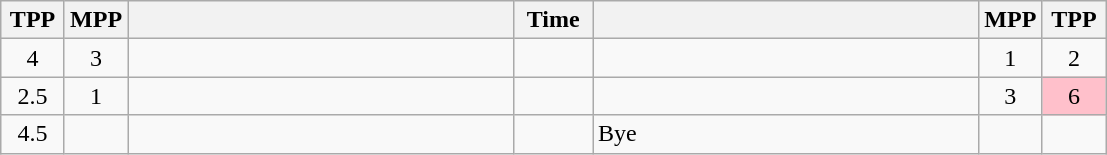<table class="wikitable" style="text-align: center;" |>
<tr>
<th width="35">TPP</th>
<th width="35">MPP</th>
<th width="250"></th>
<th width="45">Time</th>
<th width="250"></th>
<th width="35">MPP</th>
<th width="35">TPP</th>
</tr>
<tr>
<td>4</td>
<td>3</td>
<td style="text-align:left;"></td>
<td></td>
<td style="text-align:left;"><strong></strong></td>
<td>1</td>
<td>2</td>
</tr>
<tr>
<td>2.5</td>
<td>1</td>
<td style="text-align:left;"><strong></strong></td>
<td></td>
<td style="text-align:left;"></td>
<td>3</td>
<td bgcolor=pink>6</td>
</tr>
<tr>
<td>4.5</td>
<td></td>
<td style="text-align:left;"><strong></strong></td>
<td></td>
<td style="text-align:left;">Bye</td>
<td></td>
<td></td>
</tr>
</table>
